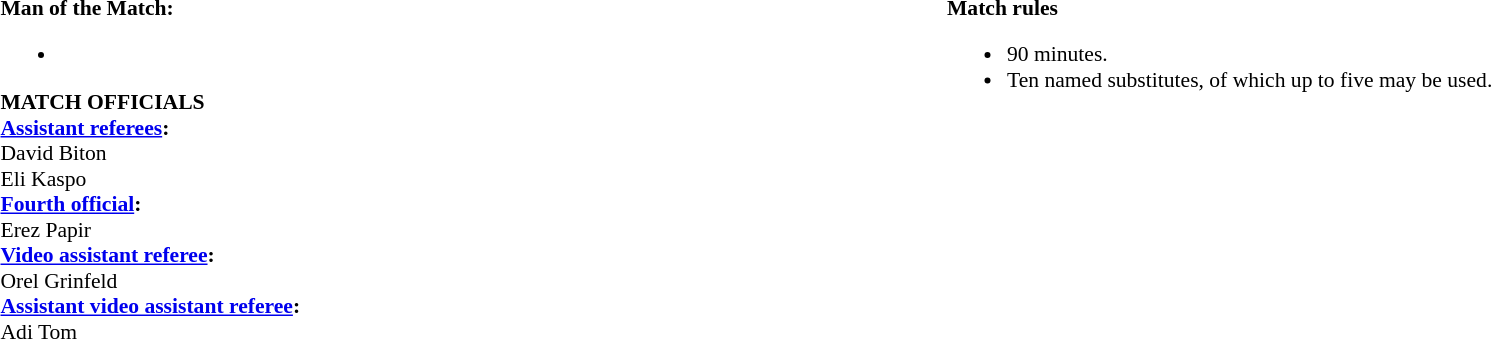<table width=100% style="font-size: 90%">
<tr>
<td width=50% valign=top><br><strong>Man of the Match:</strong><ul><li></li></ul><strong>MATCH OFFICIALS</strong>
<br><strong> <a href='#'>Assistant referees</a>:</strong>
<br> David Biton
<br> Eli Kaspo
<br><strong><a href='#'>Fourth official</a>:</strong>
<br> Erez Papir
<br><strong><a href='#'>Video assistant referee</a>:</strong>
<br> Orel Grinfeld
<br><strong><a href='#'>Assistant video assistant referee</a>:</strong>
<br> Adi Tom</td>
<td width=50% valign=top><br><strong>Match rules</strong><ul><li>90 minutes.</li><li>Ten named substitutes, of which up to five may be used.</li></ul></td>
</tr>
</table>
